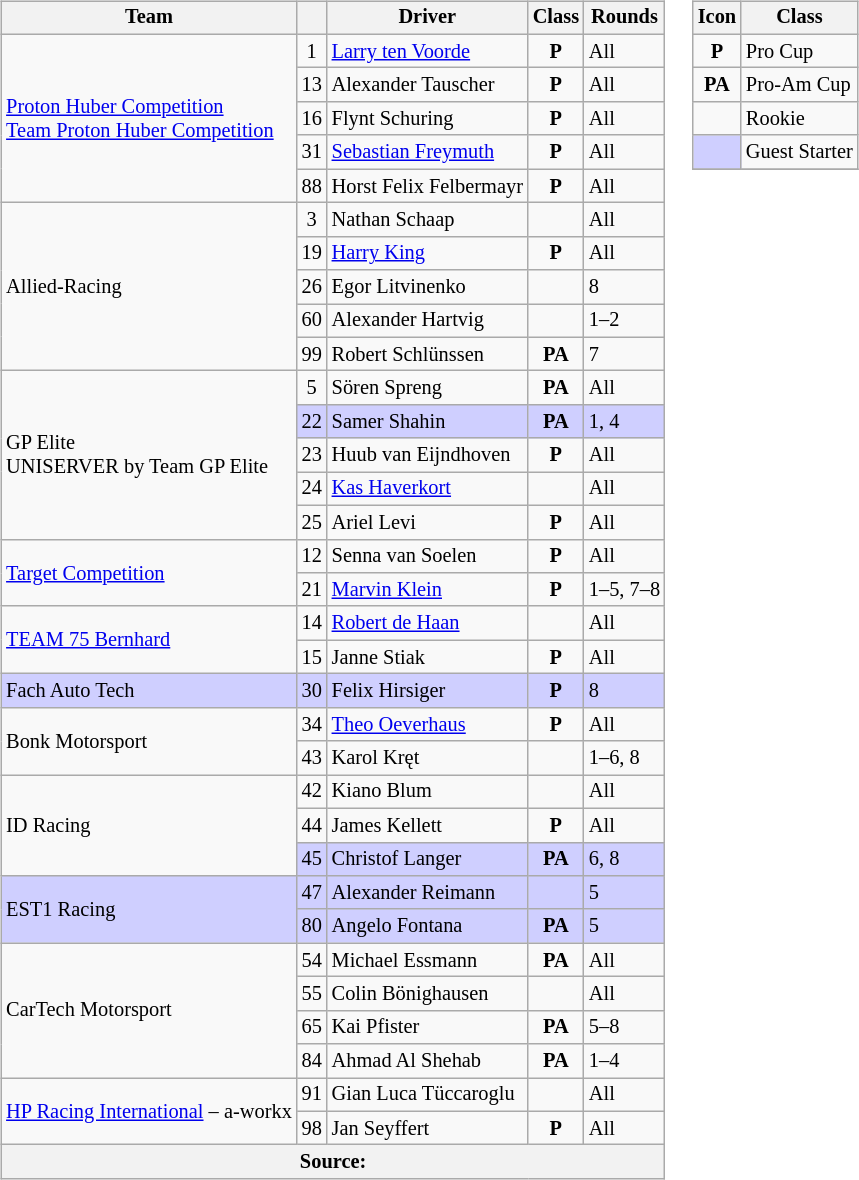<table>
<tr>
<td><br><table class="wikitable" style="font-size: 85%;">
<tr>
<th>Team</th>
<th></th>
<th>Driver</th>
<th>Class</th>
<th>Rounds</th>
</tr>
<tr>
<td rowspan="5"> <a href='#'>Proton Huber Competition</a><br> <a href='#'>Team Proton Huber Competition</a></td>
<td align="center">1</td>
<td> <a href='#'>Larry ten Voorde</a></td>
<td align="center"><strong><span>P</span></strong></td>
<td>All</td>
</tr>
<tr>
<td align="center">13</td>
<td> Alexander Tauscher</td>
<td align="center"><strong><span>P</span></strong></td>
<td>All</td>
</tr>
<tr>
<td align="center">16</td>
<td> Flynt Schuring</td>
<td align="center"><strong><span>P</span></strong></td>
<td>All</td>
</tr>
<tr>
<td align="center">31</td>
<td> <a href='#'>Sebastian Freymuth</a></td>
<td align="center"><strong><span>P</span></strong></td>
<td>All</td>
</tr>
<tr>
<td align="center">88</td>
<td nowrap> Horst Felix Felbermayr</td>
<td align="center"><strong><span>P</span></strong></td>
<td>All</td>
</tr>
<tr>
<td rowspan="5"> Allied-Racing</td>
<td align="center">3</td>
<td> Nathan Schaap</td>
<td align="center"></td>
<td>All</td>
</tr>
<tr>
<td align="center">19</td>
<td> <a href='#'>Harry King</a></td>
<td align="center"><strong><span>P</span></strong></td>
<td>All</td>
</tr>
<tr>
<td align="center">26</td>
<td> Egor Litvinenko</td>
<td align="center"></td>
<td>8</td>
</tr>
<tr>
<td align="center">60</td>
<td> Alexander Hartvig</td>
<td align="center"></td>
<td>1–2</td>
</tr>
<tr>
<td align="center">99</td>
<td> Robert Schlünssen</td>
<td align="center"><strong><span>PA</span></strong></td>
<td>7</td>
</tr>
<tr>
<td rowspan="5"> GP Elite<br> UNISERVER by Team GP Elite</td>
<td align="center">5</td>
<td> Sören Spreng</td>
<td align="center"><strong><span>PA</span></strong></td>
<td>All</td>
</tr>
<tr>
<td style="background-color:#CFCFFF" align="center">22</td>
<td style="background-color:#CFCFFF"> Samer Shahin</td>
<td align="center" style="background-color:#CFCFFF"><strong><span>PA</span></strong></td>
<td style="background-color:#CFCFFF">1, 4</td>
</tr>
<tr>
<td align="center">23</td>
<td> Huub van Eijndhoven</td>
<td align="center"><strong><span>P</span></strong></td>
<td>All</td>
</tr>
<tr>
<td align="center">24</td>
<td> <a href='#'>Kas Haverkort</a></td>
<td align="center"></td>
<td>All</td>
</tr>
<tr>
<td align="center">25</td>
<td> Ariel Levi</td>
<td align="center"><strong><span>P</span></strong></td>
<td>All</td>
</tr>
<tr>
<td rowspan="2"> <a href='#'>Target Competition</a></td>
<td align="center">12</td>
<td> Senna van Soelen</td>
<td align="center"><strong><span>P</span></strong></td>
<td>All</td>
</tr>
<tr>
<td align="center">21</td>
<td> <a href='#'>Marvin Klein</a></td>
<td align="center"><strong><span>P</span></strong></td>
<td>1–5, 7–8</td>
</tr>
<tr>
<td rowspan="2"> <a href='#'>TEAM 75 Bernhard</a></td>
<td align="center">14</td>
<td> <a href='#'>Robert de Haan</a></td>
<td align="center"></td>
<td>All</td>
</tr>
<tr>
<td align="center">15</td>
<td> Janne Stiak</td>
<td align="center"><strong><span>P</span></strong></td>
<td>All</td>
</tr>
<tr>
<td style="background-color:#CFCFFF"> Fach Auto Tech</td>
<td style="background-color:#CFCFFF" align="center">30</td>
<td style="background-color:#CFCFFF"> Felix Hirsiger</td>
<td style="background-color:#CFCFFF"  align="center"><strong><span>P</span></strong></td>
<td style="background-color:#CFCFFF">8</td>
</tr>
<tr>
<td rowspan="2"> Bonk Motorsport</td>
<td align="center">34</td>
<td> <a href='#'>Theo Oeverhaus</a></td>
<td align="center"><strong><span>P</span></strong></td>
<td>All</td>
</tr>
<tr>
<td align="center">43</td>
<td> Karol Kręt</td>
<td align="center"></td>
<td>1–6, 8</td>
</tr>
<tr>
<td rowspan="3"> ID Racing</td>
<td align="center">42</td>
<td> Kiano Blum</td>
<td align="center"></td>
<td>All</td>
</tr>
<tr>
<td align="center">44</td>
<td> James Kellett</td>
<td align="center"><strong><span>P</span></strong></td>
<td>All</td>
</tr>
<tr>
<td style="background-color:#CFCFFF"  align="center">45</td>
<td style="background-color:#CFCFFF"> Christof Langer</td>
<td style="background-color:#CFCFFF" align="center"><strong><span>PA</span></strong></td>
<td style="background-color:#CFCFFF">6, 8</td>
</tr>
<tr>
<td rowspan="2" style="background-color:#CFCFFF"> EST1 Racing</td>
<td align="center" style="background-color:#CFCFFF">47</td>
<td style="background-color:#CFCFFF"> Alexander Reimann</td>
<td align="center" style="background-color:#CFCFFF"></td>
<td style="background-color:#CFCFFF">5</td>
</tr>
<tr>
<td align="center" style="background-color:#CFCFFF">80</td>
<td style="background-color:#CFCFFF"> Angelo Fontana</td>
<td align="center" style="background-color:#CFCFFF"><strong><span>PA</span></strong></td>
<td style="background-color:#CFCFFF">5</td>
</tr>
<tr>
<td rowspan="4"> CarTech Motorsport</td>
<td align="center">54</td>
<td> Michael Essmann</td>
<td align="center"><strong><span>PA</span></strong></td>
<td>All</td>
</tr>
<tr>
<td align="center">55</td>
<td> Colin Bönighausen</td>
<td align="center"></td>
<td>All</td>
</tr>
<tr>
<td align="center">65</td>
<td> Kai Pfister</td>
<td align="center"><strong><span>PA</span></strong></td>
<td>5–8</td>
</tr>
<tr>
<td align="center">84</td>
<td> Ahmad Al Shehab</td>
<td align="center"><strong><span>PA</span></strong></td>
<td>1–4</td>
</tr>
<tr>
<td rowspan="2" nowrap> <a href='#'>HP Racing International</a> – a-workx</td>
<td align="center">91</td>
<td> Gian Luca Tüccaroglu</td>
<td align="center"></td>
<td>All</td>
</tr>
<tr>
<td align="center">98</td>
<td> Jan Seyffert</td>
<td align="center"><strong><span>P</span></strong></td>
<td>All</td>
</tr>
<tr>
<th colspan="5">Source:</th>
</tr>
</table>
</td>
<td valign="top"><br><table class="wikitable" style="font-size: 85%;">
<tr>
<th>Icon</th>
<th>Class</th>
</tr>
<tr>
<td align="center"><strong><span>P</span></strong></td>
<td>Pro Cup</td>
</tr>
<tr>
<td align="center"><strong><span>PA</span></strong></td>
<td>Pro-Am Cup</td>
</tr>
<tr>
<td align="center"></td>
<td>Rookie</td>
</tr>
<tr>
<td align="center" style="background-color:#CFCFFF"></td>
<td>Guest Starter</td>
</tr>
<tr>
</tr>
</table>
</td>
</tr>
</table>
